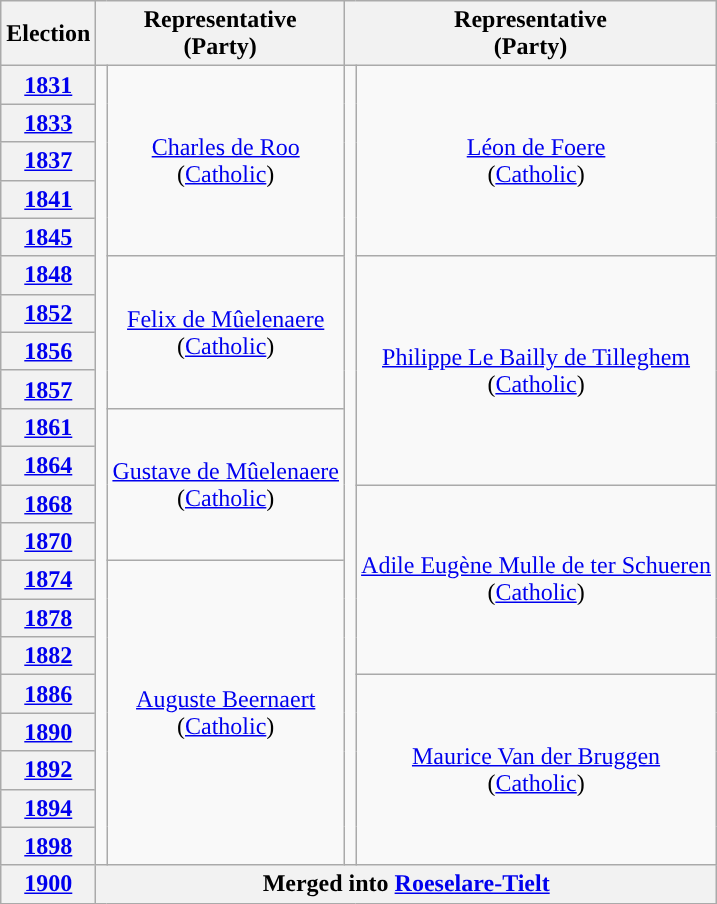<table class="wikitable" style="text-align:center">
<tr>
<th>Election</th>
<th colspan=2>Representative<br>(Party)</th>
<th colspan=2>Representative<br>(Party)</th>
</tr>
<tr>
<th><a href='#'>1831</a></th>
<td rowspan=21; style="background-color: "></td>
<td rowspan=5><a href='#'>Charles de Roo</a><br>(<a href='#'>Catholic</a>)</td>
<td rowspan=21; style="background-color: "></td>
<td rowspan=5><a href='#'>Léon de Foere</a><br>(<a href='#'>Catholic</a>)</td>
</tr>
<tr>
<th><a href='#'>1833</a></th>
</tr>
<tr>
<th><a href='#'>1837</a></th>
</tr>
<tr>
<th><a href='#'>1841</a></th>
</tr>
<tr>
<th><a href='#'>1845</a></th>
</tr>
<tr>
<th><a href='#'>1848</a></th>
<td rowspan=4><a href='#'>Felix de Mûelenaere</a><br>(<a href='#'>Catholic</a>)</td>
<td rowspan=6><a href='#'>Philippe Le Bailly de Tilleghem</a><br>(<a href='#'>Catholic</a>)</td>
</tr>
<tr>
<th><a href='#'>1852</a></th>
</tr>
<tr>
<th><a href='#'>1856</a></th>
</tr>
<tr>
<th><a href='#'>1857</a></th>
</tr>
<tr>
<th><a href='#'>1861</a></th>
<td rowspan=4><a href='#'>Gustave de Mûelenaere</a><br>(<a href='#'>Catholic</a>)</td>
</tr>
<tr>
<th><a href='#'>1864</a></th>
</tr>
<tr>
<th><a href='#'>1868</a></th>
<td rowspan=5><a href='#'>Adile Eugène Mulle de ter Schueren</a><br>(<a href='#'>Catholic</a>)</td>
</tr>
<tr>
<th><a href='#'>1870</a></th>
</tr>
<tr>
<th><a href='#'>1874</a></th>
<td rowspan=8><a href='#'>Auguste Beernaert</a><br>(<a href='#'>Catholic</a>)</td>
</tr>
<tr>
<th><a href='#'>1878</a></th>
</tr>
<tr>
<th><a href='#'>1882</a></th>
</tr>
<tr>
<th><a href='#'>1886</a></th>
<td rowspan=5><a href='#'>Maurice Van der Bruggen</a><br>(<a href='#'>Catholic</a>)</td>
</tr>
<tr>
<th><a href='#'>1890</a></th>
</tr>
<tr>
<th><a href='#'>1892</a></th>
</tr>
<tr>
<th><a href='#'>1894</a></th>
</tr>
<tr>
<th><a href='#'>1898</a></th>
</tr>
<tr>
<th><a href='#'>1900</a></th>
<th colspan=4>Merged into <a href='#'>Roeselare-Tielt</a></th>
</tr>
</table>
